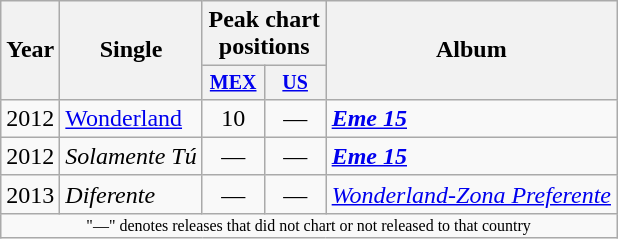<table class="wikitable" style="text-align:center;">
<tr>
<th rowspan="2">Year</th>
<th rowspan="2">Single</th>
<th colspan="2">Peak chart positions</th>
<th rowspan="2">Album</th>
</tr>
<tr style="font-size:smaller;">
<th style="width:35px;"><a href='#'>MEX</a></th>
<th style="width:35px;"><a href='#'>US</a></th>
</tr>
<tr>
<td>2012</td>
<td style="text-align:left;"><em><a href='#'></em>Wonderland<em></a></em></td>
<td>10</td>
<td>—</td>
<td style="text-align:left;"><strong><em><a href='#'>Eme 15</a></em></strong></td>
</tr>
<tr>
<td>2012</td>
<td style="text-align:left;"><em>Solamente Tú</em></td>
<td>—</td>
<td>—</td>
<td style="text-align:left;"><strong><em><a href='#'>Eme 15</a></em></strong></td>
</tr>
<tr>
<td>2013</td>
<td style="text-align:left;"><em>Diferente</em></td>
<td>—</td>
<td>—</td>
<td style="text-align:left;"><em><a href='#'>Wonderland-Zona Preferente</a></em></td>
</tr>
<tr>
<td colspan="20" style="font-size:8pt">"—" denotes releases that did not chart or not released to that country</td>
</tr>
</table>
